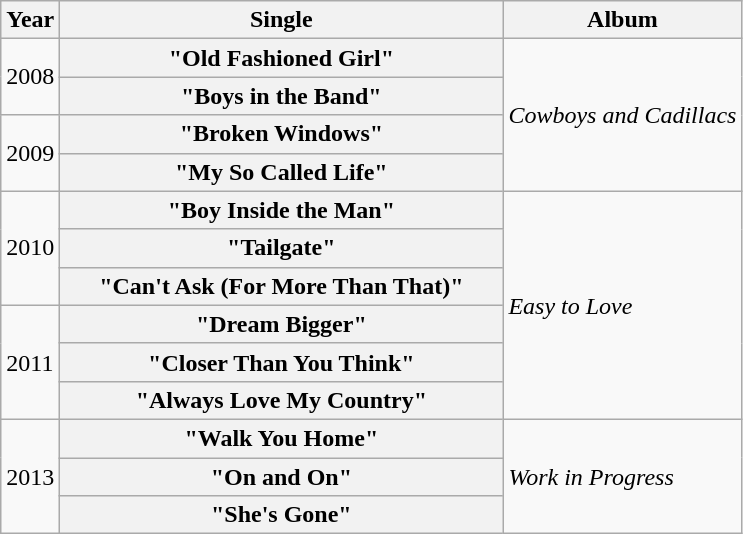<table class="wikitable plainrowheaders">
<tr>
<th>Year</th>
<th style="width:18em;">Single</th>
<th>Album</th>
</tr>
<tr>
<td rowspan="2">2008</td>
<th scope="row">"Old Fashioned Girl"</th>
<td align="left" rowspan="4"><em>Cowboys and Cadillacs</em></td>
</tr>
<tr>
<th scope="row">"Boys in the Band"</th>
</tr>
<tr>
<td rowspan="2">2009</td>
<th scope="row">"Broken Windows"</th>
</tr>
<tr>
<th scope="row">"My So Called Life"</th>
</tr>
<tr>
<td rowspan="3">2010</td>
<th scope="row">"Boy Inside the Man"</th>
<td align="left" rowspan="6"><em>Easy to Love</em></td>
</tr>
<tr>
<th scope="row">"Tailgate"</th>
</tr>
<tr>
<th scope="row">"Can't Ask (For More Than That)"</th>
</tr>
<tr>
<td rowspan="3">2011</td>
<th scope="row">"Dream Bigger"</th>
</tr>
<tr>
<th scope="row">"Closer Than You Think"</th>
</tr>
<tr>
<th scope="row">"Always Love My Country"</th>
</tr>
<tr>
<td rowspan="3">2013</td>
<th scope="row">"Walk You Home"</th>
<td align="left" rowspan="3"><em>Work in Progress</em></td>
</tr>
<tr>
<th scope="row">"On and On"</th>
</tr>
<tr>
<th scope="row">"She's Gone"</th>
</tr>
</table>
